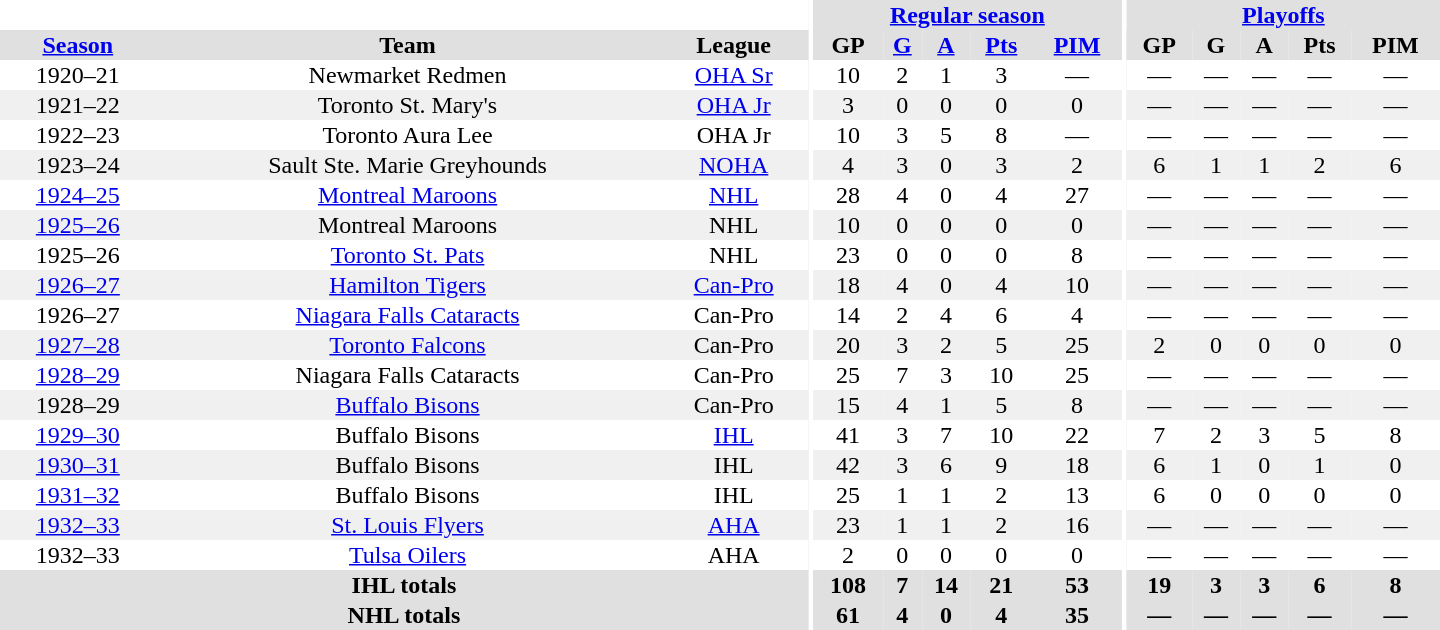<table border="0" cellpadding="1" cellspacing="0" style="text-align:center; width:60em">
<tr bgcolor="#e0e0e0">
<th colspan="3" bgcolor="#ffffff"></th>
<th rowspan="100" bgcolor="#ffffff"></th>
<th colspan="5"><a href='#'>Regular season</a></th>
<th rowspan="100" bgcolor="#ffffff"></th>
<th colspan="5"><a href='#'>Playoffs</a></th>
</tr>
<tr bgcolor="#e0e0e0">
<th><a href='#'>Season</a></th>
<th>Team</th>
<th>League</th>
<th>GP</th>
<th><a href='#'>G</a></th>
<th><a href='#'>A</a></th>
<th><a href='#'>Pts</a></th>
<th><a href='#'>PIM</a></th>
<th>GP</th>
<th>G</th>
<th>A</th>
<th>Pts</th>
<th>PIM</th>
</tr>
<tr>
<td>1920–21</td>
<td>Newmarket Redmen</td>
<td><a href='#'>OHA Sr</a></td>
<td>10</td>
<td>2</td>
<td>1</td>
<td>3</td>
<td>—</td>
<td>—</td>
<td>—</td>
<td>—</td>
<td>—</td>
<td>—</td>
</tr>
<tr bgcolor="#f0f0f0">
<td>1921–22</td>
<td>Toronto St. Mary's</td>
<td><a href='#'>OHA Jr</a></td>
<td>3</td>
<td>0</td>
<td>0</td>
<td>0</td>
<td>0</td>
<td>—</td>
<td>—</td>
<td>—</td>
<td>—</td>
<td>—</td>
</tr>
<tr>
<td>1922–23</td>
<td>Toronto Aura Lee</td>
<td>OHA Jr</td>
<td>10</td>
<td>3</td>
<td>5</td>
<td>8</td>
<td>—</td>
<td>—</td>
<td>—</td>
<td>—</td>
<td>—</td>
<td>—</td>
</tr>
<tr bgcolor="#f0f0f0">
<td>1923–24</td>
<td>Sault Ste. Marie Greyhounds</td>
<td><a href='#'>NOHA</a></td>
<td>4</td>
<td>3</td>
<td>0</td>
<td>3</td>
<td>2</td>
<td>6</td>
<td>1</td>
<td>1</td>
<td>2</td>
<td>6</td>
</tr>
<tr>
<td><a href='#'>1924–25</a></td>
<td><a href='#'>Montreal Maroons</a></td>
<td><a href='#'>NHL</a></td>
<td>28</td>
<td>4</td>
<td>0</td>
<td>4</td>
<td>27</td>
<td>—</td>
<td>—</td>
<td>—</td>
<td>—</td>
<td>—</td>
</tr>
<tr bgcolor="#f0f0f0">
<td><a href='#'>1925–26</a></td>
<td>Montreal Maroons</td>
<td>NHL</td>
<td>10</td>
<td>0</td>
<td>0</td>
<td>0</td>
<td>0</td>
<td>—</td>
<td>—</td>
<td>—</td>
<td>—</td>
<td>—</td>
</tr>
<tr>
<td>1925–26</td>
<td><a href='#'>Toronto St. Pats</a></td>
<td>NHL</td>
<td>23</td>
<td>0</td>
<td>0</td>
<td>0</td>
<td>8</td>
<td>—</td>
<td>—</td>
<td>—</td>
<td>—</td>
<td>—</td>
</tr>
<tr bgcolor="#f0f0f0">
<td><a href='#'>1926–27</a></td>
<td><a href='#'>Hamilton Tigers</a></td>
<td><a href='#'>Can-Pro</a></td>
<td>18</td>
<td>4</td>
<td>0</td>
<td>4</td>
<td>10</td>
<td>—</td>
<td>—</td>
<td>—</td>
<td>—</td>
<td>—</td>
</tr>
<tr>
<td>1926–27</td>
<td><a href='#'>Niagara Falls Cataracts</a></td>
<td>Can-Pro</td>
<td>14</td>
<td>2</td>
<td>4</td>
<td>6</td>
<td>4</td>
<td>—</td>
<td>—</td>
<td>—</td>
<td>—</td>
<td>—</td>
</tr>
<tr bgcolor="#f0f0f0">
<td><a href='#'>1927–28</a></td>
<td><a href='#'>Toronto Falcons</a></td>
<td>Can-Pro</td>
<td>20</td>
<td>3</td>
<td>2</td>
<td>5</td>
<td>25</td>
<td>2</td>
<td>0</td>
<td>0</td>
<td>0</td>
<td>0</td>
</tr>
<tr>
<td><a href='#'>1928–29</a></td>
<td>Niagara Falls Cataracts</td>
<td>Can-Pro</td>
<td>25</td>
<td>7</td>
<td>3</td>
<td>10</td>
<td>25</td>
<td>—</td>
<td>—</td>
<td>—</td>
<td>—</td>
<td>—</td>
</tr>
<tr bgcolor="#f0f0f0">
<td>1928–29</td>
<td><a href='#'>Buffalo Bisons</a></td>
<td>Can-Pro</td>
<td>15</td>
<td>4</td>
<td>1</td>
<td>5</td>
<td>8</td>
<td>—</td>
<td>—</td>
<td>—</td>
<td>—</td>
<td>—</td>
</tr>
<tr>
<td><a href='#'>1929–30</a></td>
<td>Buffalo Bisons</td>
<td><a href='#'>IHL</a></td>
<td>41</td>
<td>3</td>
<td>7</td>
<td>10</td>
<td>22</td>
<td>7</td>
<td>2</td>
<td>3</td>
<td>5</td>
<td>8</td>
</tr>
<tr bgcolor="#f0f0f0">
<td><a href='#'>1930–31</a></td>
<td>Buffalo Bisons</td>
<td>IHL</td>
<td>42</td>
<td>3</td>
<td>6</td>
<td>9</td>
<td>18</td>
<td>6</td>
<td>1</td>
<td>0</td>
<td>1</td>
<td>0</td>
</tr>
<tr>
<td><a href='#'>1931–32</a></td>
<td>Buffalo Bisons</td>
<td>IHL</td>
<td>25</td>
<td>1</td>
<td>1</td>
<td>2</td>
<td>13</td>
<td>6</td>
<td>0</td>
<td>0</td>
<td>0</td>
<td>0</td>
</tr>
<tr bgcolor="#f0f0f0">
<td><a href='#'>1932–33</a></td>
<td><a href='#'>St. Louis Flyers</a></td>
<td><a href='#'>AHA</a></td>
<td>23</td>
<td>1</td>
<td>1</td>
<td>2</td>
<td>16</td>
<td>—</td>
<td>—</td>
<td>—</td>
<td>—</td>
<td>—</td>
</tr>
<tr>
<td>1932–33</td>
<td><a href='#'>Tulsa Oilers</a></td>
<td>AHA</td>
<td>2</td>
<td>0</td>
<td>0</td>
<td>0</td>
<td>0</td>
<td>—</td>
<td>—</td>
<td>—</td>
<td>—</td>
<td>—</td>
</tr>
<tr bgcolor="#e0e0e0">
<th colspan="3">IHL totals</th>
<th>108</th>
<th>7</th>
<th>14</th>
<th>21</th>
<th>53</th>
<th>19</th>
<th>3</th>
<th>3</th>
<th>6</th>
<th>8</th>
</tr>
<tr bgcolor="#e0e0e0">
<th colspan="3">NHL totals</th>
<th>61</th>
<th>4</th>
<th>0</th>
<th>4</th>
<th>35</th>
<th>—</th>
<th>—</th>
<th>—</th>
<th>—</th>
<th>—</th>
</tr>
</table>
